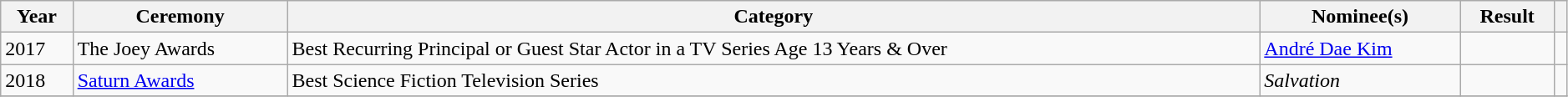<table class="wikitable sortable plainrowheaders" style="width:99%;">
<tr>
<th scope="col">Year</th>
<th scope="col">Ceremony</th>
<th scope="col">Category</th>
<th scope="col">Nominee(s)</th>
<th scope="col">Result</th>
<th scope="col" class="unsortable"></th>
</tr>
<tr>
<td>2017</td>
<td>The Joey Awards</td>
<td>Best Recurring Principal or Guest Star Actor in a TV Series Age 13 Years & Over</td>
<td><a href='#'>André Dae Kim</a></td>
<td></td>
<td style="text-align: center;"></td>
</tr>
<tr>
<td>2018</td>
<td><a href='#'>Saturn Awards</a></td>
<td>Best Science Fiction Television Series</td>
<td><em>Salvation</em></td>
<td></td>
<td style="text-align: center;"></td>
</tr>
<tr>
</tr>
</table>
